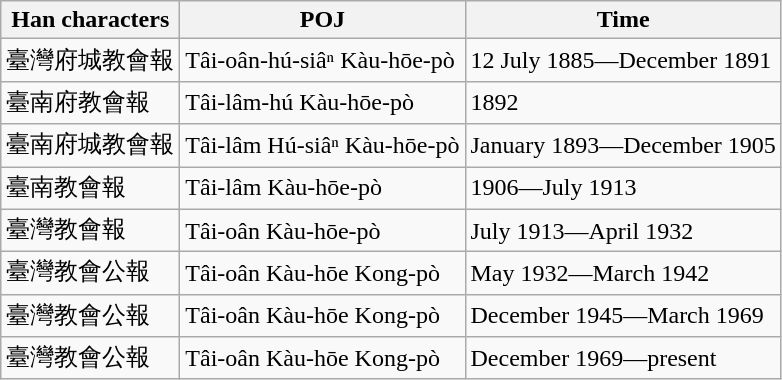<table class="wikitable">
<tr>
<th>Han characters</th>
<th>POJ</th>
<th>Time</th>
</tr>
<tr>
<td>臺灣府城教會報</td>
<td>Tâi-oân-hú-siâⁿ Kàu-hōe-pò</td>
<td>12 July 1885—December 1891</td>
</tr>
<tr>
<td>臺南府教會報</td>
<td>Tâi-lâm-hú Kàu-hōe-pò</td>
<td>1892</td>
</tr>
<tr>
<td>臺南府城教會報</td>
<td>Tâi-lâm Hú-siâⁿ Kàu-hōe-pò</td>
<td>January 1893—December 1905</td>
</tr>
<tr>
<td>臺南教會報</td>
<td>Tâi-lâm Kàu-hōe-pò</td>
<td>1906—July 1913</td>
</tr>
<tr>
<td>臺灣教會報</td>
<td>Tâi-oân Kàu-hōe-pò</td>
<td>July 1913—April 1932</td>
</tr>
<tr>
<td>臺灣教會公報</td>
<td>Tâi-oân Kàu-hōe Kong-pò</td>
<td>May 1932—March 1942</td>
</tr>
<tr>
<td>臺灣教會公報</td>
<td>Tâi-oân Kàu-hōe Kong-pò</td>
<td>December 1945—March 1969</td>
</tr>
<tr>
<td>臺灣教會公報</td>
<td>Tâi-oân Kàu-hōe Kong-pò</td>
<td>December 1969—present</td>
</tr>
</table>
